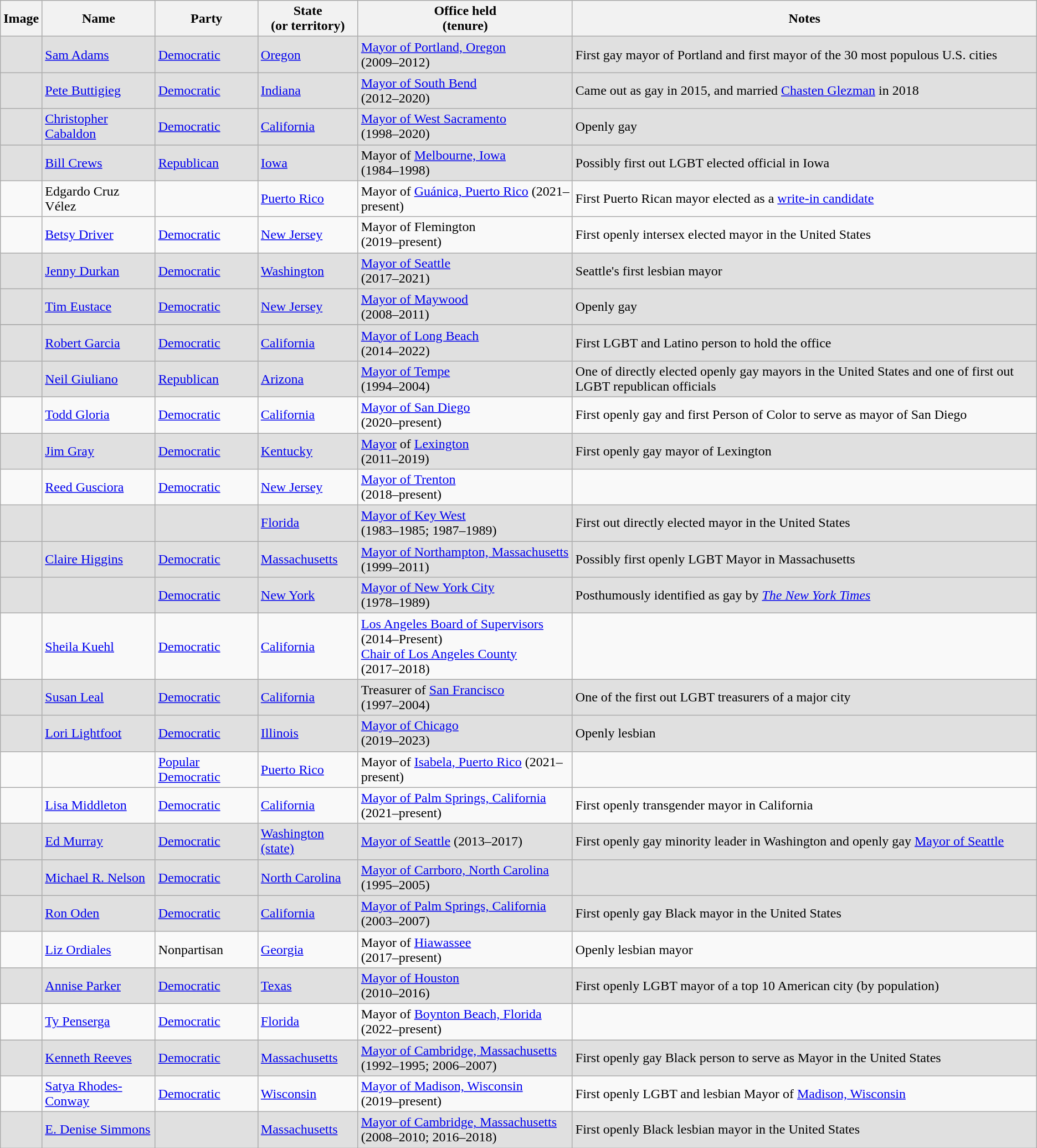<table class="wikitable sortable">
<tr>
<th>Image</th>
<th>Name</th>
<th>Party</th>
<th>State<br>(or territory)</th>
<th>Office held<br>(tenure)</th>
<th>Notes</th>
</tr>
<tr style="background:#e0e0e0">
<td></td>
<td><a href='#'>Sam Adams</a><br></td>
<td><a href='#'>Democratic</a></td>
<td><a href='#'>Oregon</a></td>
<td><a href='#'>Mayor of Portland, Oregon</a><br>(2009–2012)</td>
<td>First gay mayor of Portland and first mayor of the 30 most populous U.S. cities</td>
</tr>
<tr style="background:#e0e0e0">
<td></td>
<td><a href='#'>Pete Buttigieg</a><br></td>
<td><a href='#'>Democratic</a></td>
<td><a href='#'>Indiana</a></td>
<td><a href='#'>Mayor of South Bend</a><br>(2012–2020)</td>
<td>Came out as gay in 2015, and married <a href='#'>Chasten Glezman</a> in 2018</td>
</tr>
<tr style="background:#e0e0e0">
<td></td>
<td><a href='#'>Christopher Cabaldon</a><br></td>
<td><a href='#'>Democratic</a></td>
<td><a href='#'>California</a></td>
<td><a href='#'>Mayor of West Sacramento</a><br>(1998–2020)</td>
<td>Openly gay</td>
</tr>
<tr style="background:#e0e0e0">
<td></td>
<td><a href='#'>Bill Crews</a><br></td>
<td><a href='#'>Republican</a></td>
<td><a href='#'>Iowa</a></td>
<td>Mayor of <a href='#'>Melbourne, Iowa</a><br>(1984–1998)</td>
<td>Possibly first out LGBT elected official in Iowa</td>
</tr>
<tr>
<td></td>
<td>Edgardo Cruz Vélez</td>
<td></td>
<td><a href='#'>Puerto Rico</a></td>
<td>Mayor of <a href='#'>Guánica, Puerto Rico</a> (2021–present)</td>
<td>First Puerto Rican mayor elected as a <a href='#'>write-in candidate</a></td>
</tr>
<tr>
<td></td>
<td><a href='#'>Betsy Driver</a><br></td>
<td><a href='#'>Democratic</a></td>
<td><a href='#'>New Jersey</a></td>
<td>Mayor of Flemington<br>(2019–present)</td>
<td>First openly intersex elected mayor in the United States</td>
</tr>
<tr style="background:#e0e0e0">
<td></td>
<td><a href='#'>Jenny Durkan</a><br></td>
<td><a href='#'>Democratic</a></td>
<td><a href='#'>Washington</a></td>
<td><a href='#'>Mayor of Seattle</a><br>(2017–2021)</td>
<td>Seattle's first lesbian mayor</td>
</tr>
<tr style="background:#e0e0e0">
<td></td>
<td><a href='#'>Tim Eustace</a><br></td>
<td><a href='#'>Democratic</a></td>
<td><a href='#'>New Jersey</a></td>
<td><a href='#'>Mayor of Maywood</a><br>(2008–2011)</td>
<td>Openly gay</td>
</tr>
<tr>
</tr>
<tr style="background:#e0e0e0">
<td></td>
<td><a href='#'>Robert Garcia</a><br></td>
<td><a href='#'>Democratic</a></td>
<td><a href='#'>California</a></td>
<td><a href='#'>Mayor of Long Beach</a><br>(2014–2022)</td>
<td>First LGBT and Latino person to hold the office</td>
</tr>
<tr style="background:#e0e0e0">
<td></td>
<td><a href='#'>Neil Giuliano</a><br></td>
<td><a href='#'>Republican</a></td>
<td><a href='#'>Arizona</a></td>
<td><a href='#'>Mayor of Tempe</a><br>(1994–2004)</td>
<td>One of directly elected openly gay mayors in the United States and one of first out LGBT republican officials</td>
</tr>
<tr>
<td></td>
<td><a href='#'>Todd Gloria</a><br></td>
<td><a href='#'>Democratic</a></td>
<td><a href='#'>California</a></td>
<td><a href='#'>Mayor of San Diego</a><br>(2020–present)</td>
<td>First openly gay and first Person of Color to serve as mayor of San Diego</td>
</tr>
<tr style="background:#e0e0e0">
<td></td>
<td><a href='#'>Jim Gray</a><br></td>
<td><a href='#'>Democratic</a></td>
<td><a href='#'>Kentucky</a></td>
<td><a href='#'>Mayor</a> of <a href='#'>Lexington</a><br>(2011–2019)</td>
<td>First openly gay mayor of Lexington</td>
</tr>
<tr>
<td></td>
<td><a href='#'>Reed Gusciora</a><br></td>
<td><a href='#'>Democratic</a></td>
<td><a href='#'>New Jersey</a></td>
<td><a href='#'>Mayor of Trenton</a><br>(2018–present)</td>
<td></td>
</tr>
<tr style="background:#e0e0e0">
<td></td>
<td><br></td>
<td></td>
<td><a href='#'>Florida</a></td>
<td><a href='#'>Mayor of Key West</a><br>(1983–1985; 1987–1989)</td>
<td>First out directly elected mayor in the United States</td>
</tr>
<tr style="background:#e0e0e0">
<td></td>
<td><a href='#'>Claire Higgins</a></td>
<td><a href='#'>Democratic</a></td>
<td><a href='#'>Massachusetts</a></td>
<td><a href='#'>Mayor of Northampton, Massachusetts</a><br>(1999–2011)</td>
<td>Possibly first openly LGBT Mayor in Massachusetts</td>
</tr>
<tr style="background:#e0e0e0">
<td></td>
<td><br></td>
<td><a href='#'>Democratic</a></td>
<td><a href='#'>New York</a></td>
<td><a href='#'>Mayor of New York City</a><br>(1978–1989)</td>
<td>Posthumously identified as gay by <em><a href='#'>The New York Times</a></em></td>
</tr>
<tr>
<td></td>
<td><a href='#'>Sheila Kuehl</a><br></td>
<td><a href='#'>Democratic</a></td>
<td><a href='#'>California</a></td>
<td><a href='#'>Los Angeles Board of Supervisors</a><br>(2014–Present)<br><a href='#'>Chair of Los Angeles County</a><br>(2017–2018)</td>
<td></td>
</tr>
<tr style="background:#e0e0e0">
<td></td>
<td><a href='#'>Susan Leal</a><br></td>
<td><a href='#'>Democratic</a></td>
<td><a href='#'>California</a></td>
<td>Treasurer of <a href='#'>San Francisco</a><br>(1997–2004)</td>
<td>One of the first out LGBT treasurers of a major city</td>
</tr>
<tr style="background:#e0e0e0">
<td></td>
<td><a href='#'>Lori Lightfoot</a><br></td>
<td><a href='#'>Democratic</a></td>
<td><a href='#'>Illinois</a></td>
<td><a href='#'>Mayor of Chicago</a><br>(2019–2023)</td>
<td>Openly lesbian</td>
</tr>
<tr>
<td></td>
<td></td>
<td><a href='#'>Popular Democratic</a></td>
<td><a href='#'>Puerto Rico</a></td>
<td>Mayor of <a href='#'>Isabela, Puerto Rico</a> (2021–present)</td>
<td></td>
</tr>
<tr>
<td></td>
<td><a href='#'>Lisa Middleton</a><br></td>
<td><a href='#'>Democratic</a></td>
<td><a href='#'>California</a></td>
<td><a href='#'>Mayor of Palm Springs, California</a><br>(2021–present)</td>
<td>First openly transgender mayor in California</td>
</tr>
<tr style="background:#e0e0e0">
<td></td>
<td><a href='#'>Ed Murray</a><br></td>
<td><a href='#'>Democratic</a></td>
<td><a href='#'>Washington (state)</a></td>
<td><a href='#'>Mayor of Seattle</a> (2013–2017)</td>
<td>First openly gay minority leader in Washington and openly gay <a href='#'>Mayor of Seattle</a></td>
</tr>
<tr style="background:#e0e0e0">
<td></td>
<td><a href='#'>Michael R. Nelson</a></td>
<td><a href='#'>Democratic</a></td>
<td><a href='#'>North Carolina</a></td>
<td><a href='#'>Mayor of Carrboro, North Carolina</a><br>(1995–2005)</td>
<td></td>
</tr>
<tr style="background:#e0e0e0">
<td></td>
<td><a href='#'>Ron Oden</a><br></td>
<td><a href='#'>Democratic</a></td>
<td><a href='#'>California</a></td>
<td><a href='#'>Mayor of Palm Springs, California</a><br>(2003–2007)</td>
<td>First openly gay Black mayor in the United States</td>
</tr>
<tr>
<td></td>
<td><a href='#'>Liz Ordiales</a><br></td>
<td>Nonpartisan</td>
<td><a href='#'>Georgia</a></td>
<td>Mayor of <a href='#'>Hiawassee</a><br>(2017–present)</td>
<td>Openly lesbian mayor</td>
</tr>
<tr style="background:#e0e0e0">
<td></td>
<td><a href='#'>Annise Parker</a><br></td>
<td><a href='#'>Democratic</a></td>
<td><a href='#'>Texas</a></td>
<td><a href='#'>Mayor of Houston</a><br>(2010–2016)</td>
<td>First openly LGBT mayor of a top 10 American city (by population)</td>
</tr>
<tr>
<td></td>
<td><a href='#'>Ty Penserga</a></td>
<td><a href='#'>Democratic</a></td>
<td><a href='#'>Florida</a></td>
<td>Mayor of <a href='#'>Boynton Beach, Florida</a><br>(2022–present)</td>
<td></td>
</tr>
<tr style="background:#e0e0e0">
<td></td>
<td><a href='#'>Kenneth Reeves</a><br></td>
<td><a href='#'>Democratic</a></td>
<td><a href='#'>Massachusetts</a></td>
<td><a href='#'>Mayor of Cambridge, Massachusetts</a><br>(1992–1995; 2006–2007)</td>
<td>First openly gay Black person to serve as Mayor in the United States</td>
</tr>
<tr>
<td></td>
<td><a href='#'>Satya Rhodes-Conway</a><br></td>
<td><a href='#'>Democratic</a></td>
<td><a href='#'>Wisconsin</a></td>
<td><a href='#'>Mayor of Madison, Wisconsin</a><br>(2019–present)</td>
<td>First openly LGBT and lesbian Mayor of <a href='#'>Madison, Wisconsin</a></td>
</tr>
<tr style="background:#e0e0e0">
<td></td>
<td><a href='#'>E. Denise Simmons</a><br></td>
<td></td>
<td><a href='#'>Massachusetts</a></td>
<td><a href='#'>Mayor of Cambridge, Massachusetts</a><br>(2008–2010; 2016–2018)</td>
<td>First openly Black lesbian mayor in the United States</td>
</tr>
</table>
